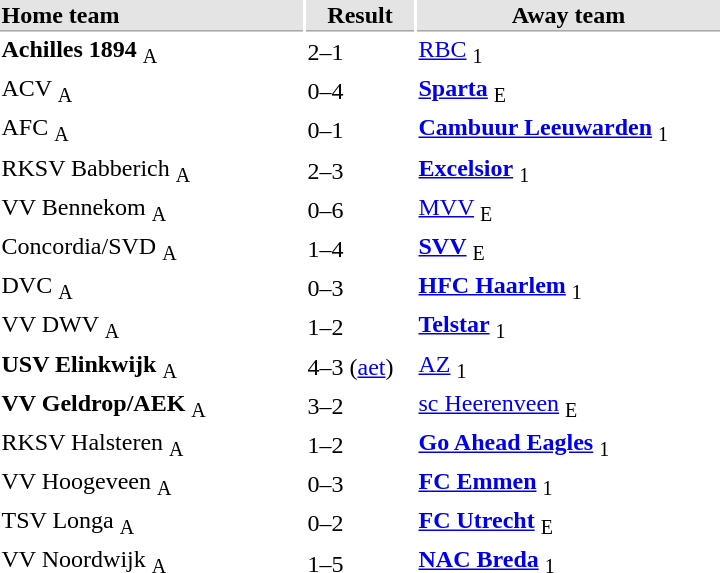<table>
<tr bgcolor="#E4E4E4">
<th style="border-bottom:1px solid #AAAAAA" width="200" align="left">Home team</th>
<th style="border-bottom:1px solid #AAAAAA" width="70" align="center">Result</th>
<th style="border-bottom:1px solid #AAAAAA" width="200">Away team</th>
</tr>
<tr>
<td><strong>Achilles 1894</strong> <sub>A</sub></td>
<td>2–1</td>
<td><a href='#'>RBC</a> <sub>1</sub></td>
</tr>
<tr>
<td>ACV <sub>A</sub></td>
<td>0–4</td>
<td><strong><a href='#'>Sparta</a></strong> <sub>E</sub></td>
</tr>
<tr>
<td>AFC <sub>A</sub></td>
<td>0–1</td>
<td><strong><a href='#'>Cambuur Leeuwarden</a></strong> <sub>1</sub></td>
</tr>
<tr>
<td>RKSV Babberich <sub>A</sub></td>
<td>2–3</td>
<td><strong><a href='#'>Excelsior</a></strong> <sub>1</sub></td>
</tr>
<tr>
<td>VV Bennekom <sub>A</sub></td>
<td>0–6</td>
<td><a href='#'>MVV</a> <sub>E</sub></td>
</tr>
<tr>
<td>Concordia/SVD <sub>A</sub></td>
<td>1–4</td>
<td><strong><a href='#'>SVV</a></strong> <sub>E</sub></td>
</tr>
<tr>
<td>DVC <sub>A</sub></td>
<td>0–3</td>
<td><strong><a href='#'>HFC Haarlem</a></strong> <sub>1</sub></td>
</tr>
<tr>
<td>VV DWV <sub>A</sub></td>
<td>1–2</td>
<td><strong><a href='#'>Telstar</a></strong> <sub>1</sub></td>
</tr>
<tr>
<td><strong>USV Elinkwijk</strong> <sub>A</sub></td>
<td>4–3 (<a href='#'>aet</a>)</td>
<td><a href='#'>AZ</a> <sub>1</sub></td>
</tr>
<tr>
<td><strong>VV Geldrop/AEK</strong> <sub>A</sub></td>
<td>3–2</td>
<td><a href='#'>sc Heerenveen</a> <sub>E</sub></td>
</tr>
<tr>
<td>RKSV Halsteren <sub>A</sub></td>
<td>1–2</td>
<td><strong><a href='#'>Go Ahead Eagles</a></strong> <sub>1</sub></td>
</tr>
<tr>
<td>VV Hoogeveen <sub>A</sub></td>
<td>0–3</td>
<td><strong><a href='#'>FC Emmen</a></strong> <sub>1</sub></td>
</tr>
<tr>
<td>TSV Longa <sub>A</sub></td>
<td>0–2</td>
<td><strong><a href='#'>FC Utrecht</a></strong> <sub>E</sub></td>
</tr>
<tr>
<td>VV Noordwijk <sub>A</sub></td>
<td>1–5</td>
<td><strong><a href='#'>NAC Breda</a></strong> <sub>1</sub></td>
</tr>
</table>
